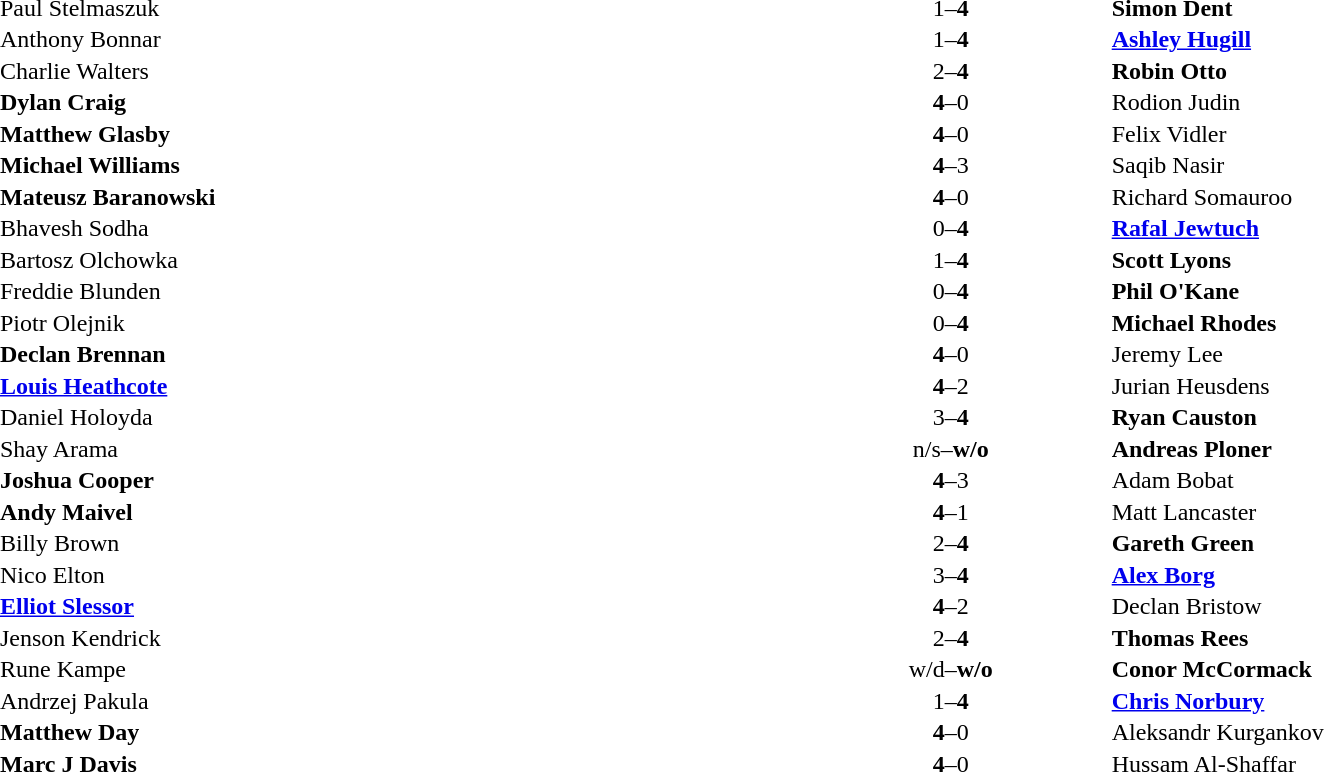<table style="width:100%;" cellspacing="1">
<tr>
<th width45%></th>
<th width10%></th>
<th width45%></th>
</tr>
<tr>
<td> Paul Stelmaszuk</td>
<td style="text-align:center;">1–<strong>4</strong></td>
<td> <strong>Simon Dent</strong></td>
</tr>
<tr>
<td> Anthony Bonnar</td>
<td style="text-align:center;">1–<strong>4</strong></td>
<td> <strong><a href='#'>Ashley Hugill</a></strong></td>
</tr>
<tr>
<td> Charlie Walters</td>
<td style="text-align:center;">2–<strong>4</strong></td>
<td> <strong>Robin Otto</strong></td>
</tr>
<tr>
<td> <strong>Dylan Craig</strong></td>
<td style="text-align:center;"><strong>4</strong>–0</td>
<td> Rodion Judin</td>
</tr>
<tr>
<td> <strong>Matthew Glasby</strong></td>
<td style="text-align:center;"><strong>4</strong>–0</td>
<td> Felix Vidler</td>
</tr>
<tr>
<td> <strong>Michael Williams</strong></td>
<td style="text-align:center;"><strong>4</strong>–3</td>
<td> Saqib Nasir</td>
</tr>
<tr>
<td> <strong>Mateusz Baranowski</strong></td>
<td style="text-align:center;"><strong>4</strong>–0</td>
<td> Richard Somauroo</td>
</tr>
<tr>
<td> Bhavesh Sodha</td>
<td style="text-align:center;">0–<strong>4</strong></td>
<td> <strong><a href='#'>Rafal Jewtuch</a></strong></td>
</tr>
<tr>
<td> Bartosz Olchowka</td>
<td style="text-align:center;">1–<strong>4</strong></td>
<td> <strong>Scott Lyons</strong></td>
</tr>
<tr>
<td> Freddie Blunden</td>
<td style="text-align:center;">0–<strong>4</strong></td>
<td> <strong>Phil O'Kane</strong></td>
</tr>
<tr>
<td> Piotr Olejnik</td>
<td style="text-align:center;">0–<strong>4</strong></td>
<td> <strong>Michael Rhodes</strong></td>
</tr>
<tr>
<td> <strong>Declan Brennan</strong></td>
<td style="text-align:center;"><strong>4</strong>–0</td>
<td> Jeremy Lee</td>
</tr>
<tr>
<td> <strong><a href='#'>Louis Heathcote</a></strong></td>
<td style="text-align:center;"><strong>4</strong>–2</td>
<td> Jurian Heusdens</td>
</tr>
<tr>
<td> Daniel Holoyda</td>
<td style="text-align:center;">3–<strong>4</strong></td>
<td> <strong>Ryan Causton</strong></td>
</tr>
<tr>
<td> Shay Arama</td>
<td style="text-align:center;">n/s–<strong>w/o</strong></td>
<td> <strong>Andreas Ploner</strong></td>
</tr>
<tr>
<td> <strong>Joshua Cooper</strong></td>
<td style="text-align:center;"><strong>4</strong>–3</td>
<td> Adam Bobat</td>
</tr>
<tr>
<td> <strong>Andy Maivel</strong></td>
<td style="text-align:center;"><strong>4</strong>–1</td>
<td> Matt Lancaster</td>
</tr>
<tr>
<td> Billy Brown</td>
<td style="text-align:center;">2–<strong>4</strong></td>
<td> <strong>Gareth Green</strong></td>
</tr>
<tr>
<td> Nico Elton</td>
<td style="text-align:center;">3–<strong>4</strong></td>
<td> <strong><a href='#'>Alex Borg</a></strong></td>
</tr>
<tr>
<td> <strong><a href='#'>Elliot Slessor</a></strong></td>
<td style="text-align:center;"><strong>4</strong>–2</td>
<td> Declan Bristow</td>
</tr>
<tr>
<td> Jenson Kendrick</td>
<td style="text-align:center;">2–<strong>4</strong></td>
<td> <strong>Thomas Rees</strong></td>
</tr>
<tr>
<td> Rune Kampe</td>
<td style="text-align:center;">w/d–<strong>w/o</strong></td>
<td> <strong>Conor McCormack</strong></td>
</tr>
<tr>
<td> Andrzej Pakula</td>
<td style="text-align:center;">1–<strong>4</strong></td>
<td> <strong><a href='#'>Chris Norbury</a></strong></td>
</tr>
<tr>
<td> <strong>Matthew Day</strong></td>
<td style="text-align:center;"><strong>4</strong>–0</td>
<td> Aleksandr Kurgankov</td>
</tr>
<tr>
<td> <strong>Marc J Davis</strong></td>
<td style="text-align:center;"><strong>4</strong>–0</td>
<td> Hussam Al-Shaffar</td>
</tr>
</table>
